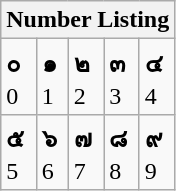<table class="wikitable">
<tr>
<th colspan="5">Number Listing</th>
</tr>
<tr>
<td><strong>๐</strong> <br>0</td>
<td><strong>๑</strong> <br>1</td>
<td><strong>๒</strong> <br>2</td>
<td><strong>๓</strong> <br>3</td>
<td><strong>๔</strong> <br>4</td>
</tr>
<tr>
<td><strong>๕</strong> <br>5</td>
<td><strong>๖</strong> <br>6</td>
<td><strong>๗</strong> <br>7</td>
<td><strong>๘</strong> <br>8</td>
<td><strong>๙</strong> <br>9</td>
</tr>
</table>
